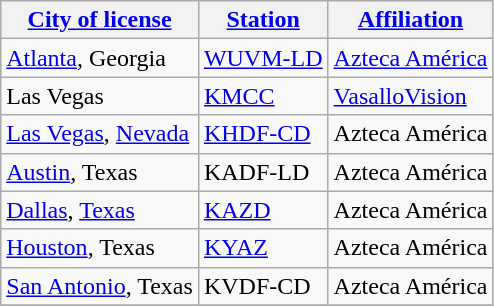<table class="wikitable">
<tr>
<th><a href='#'>City of license</a></th>
<th><a href='#'>Station</a></th>
<th><a href='#'>Affiliation</a></th>
</tr>
<tr>
<td><a href='#'>Atlanta</a>, Georgia</td>
<td><a href='#'>WUVM-LD</a> </td>
<td><a href='#'>Azteca América</a></td>
</tr>
<tr>
<td>Las Vegas</td>
<td><a href='#'>KMCC</a> </td>
<td><a href='#'>VasalloVision</a></td>
</tr>
<tr>
<td><a href='#'>Las Vegas</a>, <a href='#'>Nevada</a></td>
<td><a href='#'>KHDF-CD</a> </td>
<td>Azteca América</td>
</tr>
<tr>
<td><a href='#'>Austin</a>, Texas</td>
<td>KADF-LD </td>
<td>Azteca América</td>
</tr>
<tr>
<td><a href='#'>Dallas</a>, <a href='#'>Texas</a></td>
<td><a href='#'>KAZD</a> </td>
<td>Azteca América</td>
</tr>
<tr>
<td><a href='#'>Houston</a>, Texas</td>
<td><a href='#'>KYAZ</a> </td>
<td>Azteca América</td>
</tr>
<tr>
<td><a href='#'>San Antonio</a>, Texas</td>
<td>KVDF-CD </td>
<td>Azteca América</td>
</tr>
<tr>
</tr>
</table>
